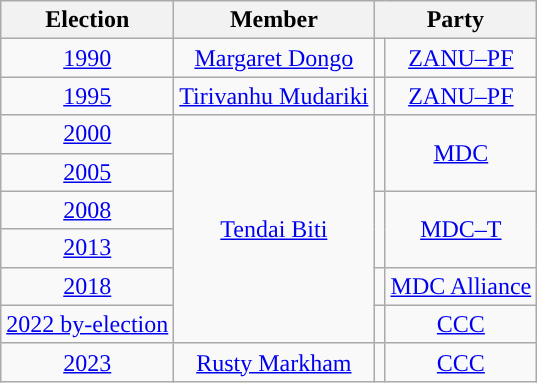<table class="wikitable" style="text-align:center">
<tr>
<th>Election</th>
<th>Member</th>
<th colspan="2">Party</th>
</tr>
<tr>
<td><a href='#'>1990</a></td>
<td><a href='#'>Margaret Dongo</a></td>
<td style="background-color: "></td>
<td><a href='#'>ZANU–PF</a></td>
</tr>
<tr>
<td><a href='#'>1995</a></td>
<td><a href='#'>Tirivanhu Mudariki</a></td>
<td style="background-color: "></td>
<td><a href='#'>ZANU–PF</a></td>
</tr>
<tr>
<td><a href='#'>2000</a></td>
<td rowspan="6"><a href='#'>Tendai Biti</a></td>
<td rowspan="2" style="background-color: "></td>
<td rowspan="2"><a href='#'>MDC</a></td>
</tr>
<tr>
<td><a href='#'>2005</a></td>
</tr>
<tr>
<td><a href='#'>2008</a></td>
<td rowspan="2" style="background-color: "></td>
<td rowspan="2"><a href='#'>MDC–T</a></td>
</tr>
<tr>
<td><a href='#'>2013</a></td>
</tr>
<tr>
<td><a href='#'>2018</a></td>
<td style="background-color: "></td>
<td><a href='#'>MDC Alliance</a></td>
</tr>
<tr>
<td><a href='#'>2022 by-election</a></td>
<td style="background-color: "></td>
<td><a href='#'>CCC</a></td>
</tr>
<tr>
<td><a href='#'>2023</a></td>
<td><a href='#'>Rusty Markham</a></td>
<td style="background-color: "></td>
<td><a href='#'>CCC</a></td>
</tr>
</table>
